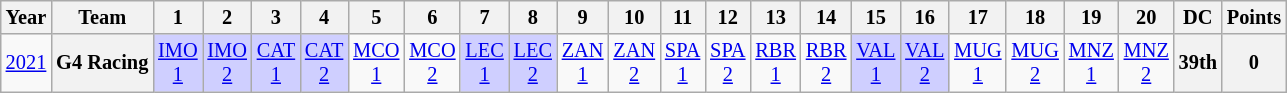<table class="wikitable" style="text-align:center; font-size:85%">
<tr>
<th>Year</th>
<th>Team</th>
<th>1</th>
<th>2</th>
<th>3</th>
<th>4</th>
<th>5</th>
<th>6</th>
<th>7</th>
<th>8</th>
<th>9</th>
<th>10</th>
<th>11</th>
<th>12</th>
<th>13</th>
<th>14</th>
<th>15</th>
<th>16</th>
<th>17</th>
<th>18</th>
<th>19</th>
<th>20</th>
<th>DC</th>
<th>Points</th>
</tr>
<tr>
<td><a href='#'>2021</a></td>
<th nowrap>G4 Racing</th>
<td style="background:#CFCFFF;"><a href='#'>IMO<br>1</a><br></td>
<td style="background:#CFCFFF;"><a href='#'>IMO<br>2</a><br></td>
<td style="background:#CFCFFF;"><a href='#'>CAT<br>1</a><br></td>
<td style="background:#CFCFFF;"><a href='#'>CAT<br>2</a><br></td>
<td style="background:#;"><a href='#'>MCO<br>1</a></td>
<td style="background:#;"><a href='#'>MCO<br>2</a></td>
<td style="background:#CFCFFF;"><a href='#'>LEC<br>1</a><br></td>
<td style="background:#CFCFFF;"><a href='#'>LEC<br>2</a><br></td>
<td style="background:#;"><a href='#'>ZAN<br>1</a></td>
<td style="background:#;"><a href='#'>ZAN<br>2</a></td>
<td style="background:#;"><a href='#'>SPA<br>1</a></td>
<td style="background:#;"><a href='#'>SPA<br>2</a></td>
<td style="background:#;"><a href='#'>RBR<br>1</a></td>
<td style="background:#;"><a href='#'>RBR<br>2</a></td>
<td style="background:#CFCFFF;"><a href='#'>VAL<br>1</a><br></td>
<td style="background:#CFCFFF;"><a href='#'>VAL<br>2</a><br></td>
<td style="background:#;"><a href='#'>MUG<br>1</a></td>
<td style="background:#;"><a href='#'>MUG<br>2</a></td>
<td style="background:#;"><a href='#'>MNZ<br>1</a></td>
<td style="background:#;"><a href='#'>MNZ<br>2</a></td>
<th>39th</th>
<th>0</th>
</tr>
</table>
